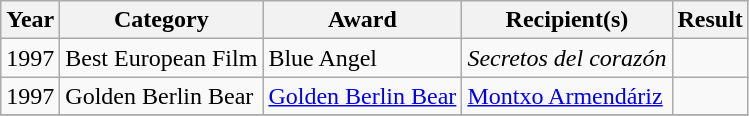<table class="wikitable">
<tr>
<th>Year</th>
<th>Category</th>
<th>Award</th>
<th>Recipient(s)</th>
<th>Result</th>
</tr>
<tr>
<td>1997</td>
<td>Best European Film</td>
<td>Blue Angel</td>
<td><em>Secretos del corazón</em></td>
<td></td>
</tr>
<tr>
<td>1997</td>
<td>Golden Berlin Bear</td>
<td><a href='#'>Golden Berlin Bear</a></td>
<td><a href='#'>Montxo Armendáriz</a></td>
<td></td>
</tr>
<tr>
</tr>
</table>
